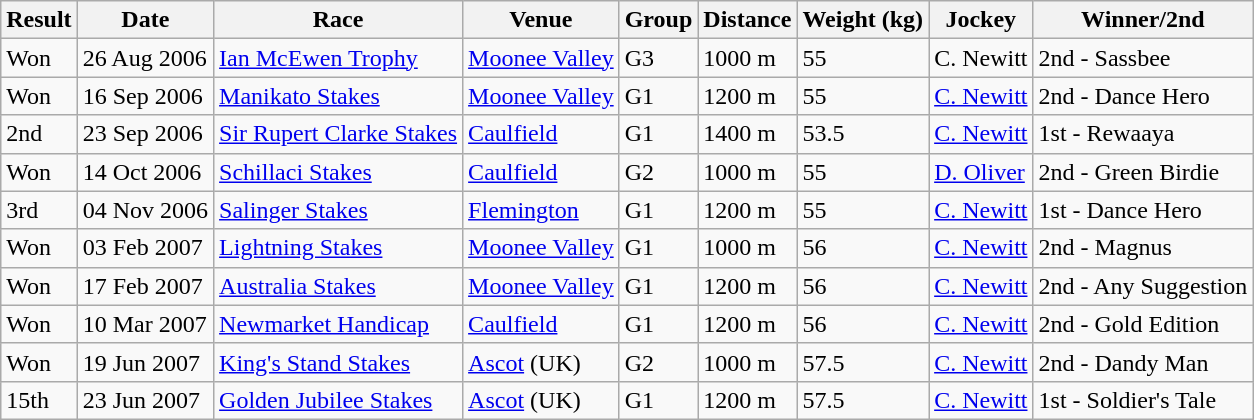<table class="wikitable">
<tr>
<th>Result</th>
<th>Date</th>
<th>Race</th>
<th>Venue</th>
<th>Group</th>
<th>Distance</th>
<th>Weight (kg)</th>
<th>Jockey</th>
<th>Winner/2nd</th>
</tr>
<tr>
<td>Won</td>
<td>26 Aug 2006</td>
<td><a href='#'>Ian McEwen Trophy</a></td>
<td><a href='#'>Moonee Valley</a></td>
<td>G3</td>
<td>1000 m</td>
<td>55</td>
<td>C. Newitt</td>
<td>2nd - Sassbee</td>
</tr>
<tr>
<td>Won</td>
<td>16 Sep 2006</td>
<td><a href='#'>Manikato Stakes</a></td>
<td><a href='#'>Moonee Valley</a></td>
<td>G1</td>
<td>1200 m</td>
<td>55</td>
<td><a href='#'>C. Newitt</a></td>
<td>2nd - Dance Hero</td>
</tr>
<tr>
<td>2nd</td>
<td>23 Sep 2006</td>
<td><a href='#'>Sir Rupert Clarke Stakes</a></td>
<td><a href='#'>Caulfield</a></td>
<td>G1</td>
<td>1400 m</td>
<td>53.5</td>
<td><a href='#'>C. Newitt</a></td>
<td>1st - Rewaaya</td>
</tr>
<tr>
<td>Won</td>
<td>14 Oct 2006</td>
<td><a href='#'>Schillaci Stakes</a></td>
<td><a href='#'>Caulfield</a></td>
<td>G2</td>
<td>1000 m</td>
<td>55</td>
<td><a href='#'>D. Oliver</a></td>
<td>2nd - Green Birdie</td>
</tr>
<tr>
<td>3rd</td>
<td>04 Nov 2006</td>
<td><a href='#'>Salinger Stakes</a></td>
<td><a href='#'>Flemington</a></td>
<td>G1</td>
<td>1200 m</td>
<td>55</td>
<td><a href='#'>C. Newitt</a></td>
<td>1st - Dance Hero</td>
</tr>
<tr>
<td>Won</td>
<td>03 Feb 2007</td>
<td><a href='#'>Lightning Stakes</a></td>
<td><a href='#'>Moonee Valley</a></td>
<td>G1</td>
<td>1000 m</td>
<td>56</td>
<td><a href='#'>C. Newitt</a></td>
<td>2nd - Magnus</td>
</tr>
<tr>
<td>Won</td>
<td>17 Feb 2007</td>
<td><a href='#'>Australia Stakes</a></td>
<td><a href='#'>Moonee Valley</a></td>
<td>G1</td>
<td>1200 m</td>
<td>56</td>
<td><a href='#'>C. Newitt</a></td>
<td>2nd - Any Suggestion</td>
</tr>
<tr>
<td>Won</td>
<td>10 Mar 2007</td>
<td><a href='#'>Newmarket Handicap</a></td>
<td><a href='#'>Caulfield</a></td>
<td>G1</td>
<td>1200 m</td>
<td>56</td>
<td><a href='#'>C. Newitt</a></td>
<td>2nd - Gold Edition</td>
</tr>
<tr>
<td>Won</td>
<td>19 Jun 2007</td>
<td><a href='#'>King's Stand Stakes</a></td>
<td><a href='#'>Ascot</a> (UK)</td>
<td>G2</td>
<td>1000 m</td>
<td>57.5</td>
<td><a href='#'>C. Newitt</a></td>
<td>2nd - Dandy Man</td>
</tr>
<tr>
<td>15th</td>
<td>23 Jun 2007</td>
<td><a href='#'>Golden Jubilee Stakes</a></td>
<td><a href='#'>Ascot</a> (UK)</td>
<td>G1</td>
<td>1200 m</td>
<td>57.5</td>
<td><a href='#'>C. Newitt</a></td>
<td>1st - Soldier's Tale</td>
</tr>
</table>
